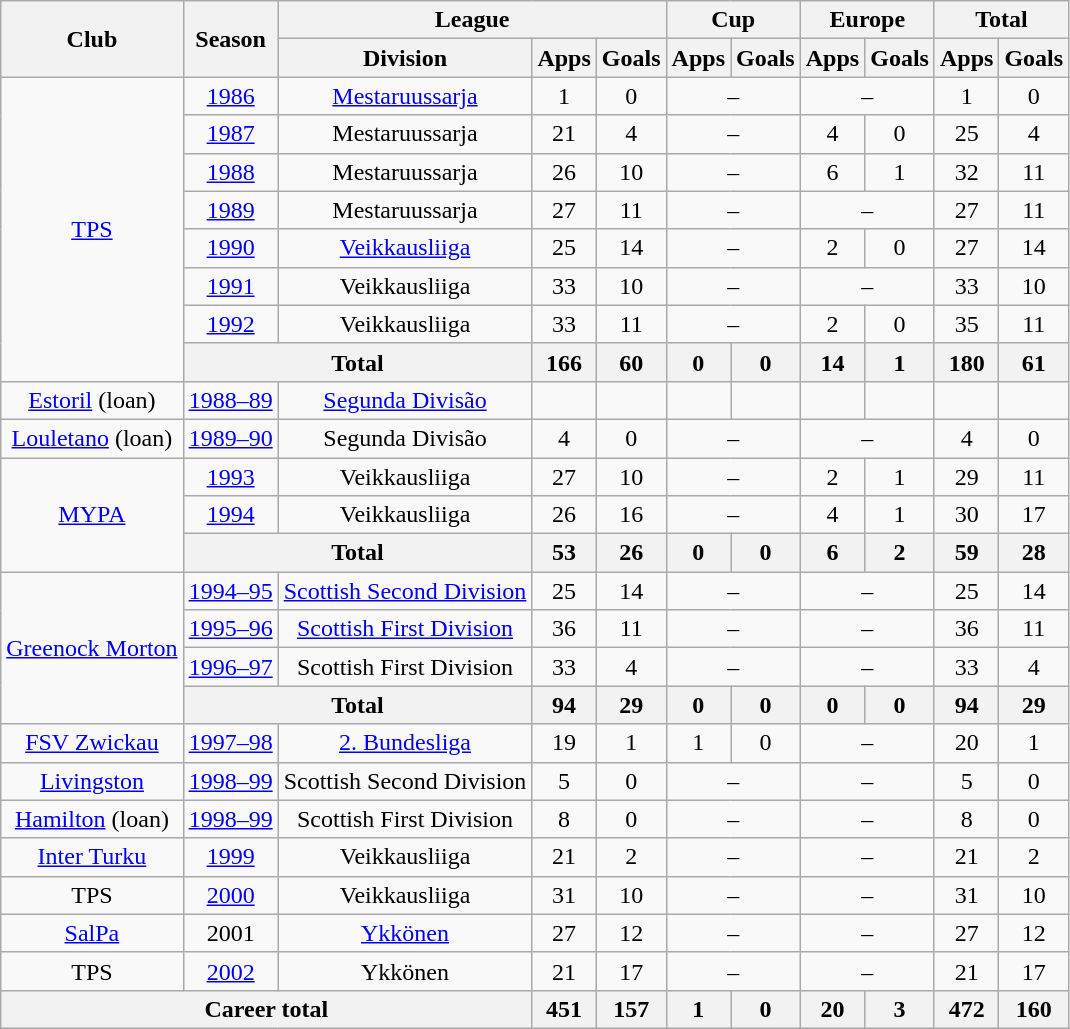<table class="wikitable" style="text-align:center">
<tr>
<th rowspan="2">Club</th>
<th rowspan="2">Season</th>
<th colspan="3">League</th>
<th colspan="2">Cup</th>
<th colspan="2">Europe</th>
<th colspan="2">Total</th>
</tr>
<tr>
<th>Division</th>
<th>Apps</th>
<th>Goals</th>
<th>Apps</th>
<th>Goals</th>
<th>Apps</th>
<th>Goals</th>
<th>Apps</th>
<th>Goals</th>
</tr>
<tr>
<td rowspan=8><a href='#'>TPS</a></td>
<td><a href='#'>1986</a></td>
<td><a href='#'>Mestaruussarja</a></td>
<td>1</td>
<td>0</td>
<td colspan=2>–</td>
<td colspan=2>–</td>
<td>1</td>
<td>0</td>
</tr>
<tr>
<td><a href='#'>1987</a></td>
<td>Mestaruussarja</td>
<td>21</td>
<td>4</td>
<td colspan=2>–</td>
<td>4</td>
<td>0</td>
<td>25</td>
<td>4</td>
</tr>
<tr>
<td><a href='#'>1988</a></td>
<td>Mestaruussarja</td>
<td>26</td>
<td>10</td>
<td colspan=2>–</td>
<td>6</td>
<td>1</td>
<td>32</td>
<td>11</td>
</tr>
<tr>
<td><a href='#'>1989</a></td>
<td>Mestaruussarja</td>
<td>27</td>
<td>11</td>
<td colspan=2>–</td>
<td colspan=2>–</td>
<td>27</td>
<td>11</td>
</tr>
<tr>
<td><a href='#'>1990</a></td>
<td><a href='#'>Veikkausliiga</a></td>
<td>25</td>
<td>14</td>
<td colspan=2>–</td>
<td>2</td>
<td>0</td>
<td>27</td>
<td>14</td>
</tr>
<tr>
<td><a href='#'>1991</a></td>
<td>Veikkausliiga</td>
<td>33</td>
<td>10</td>
<td colspan=2>–</td>
<td colspan=2>–</td>
<td>33</td>
<td>10</td>
</tr>
<tr>
<td><a href='#'>1992</a></td>
<td>Veikkausliiga</td>
<td>33</td>
<td>11</td>
<td colspan=2>–</td>
<td>2</td>
<td>0</td>
<td>35</td>
<td>11</td>
</tr>
<tr>
<th colspan="2">Total</th>
<th>166</th>
<th>60</th>
<th>0</th>
<th>0</th>
<th>14</th>
<th>1</th>
<th>180</th>
<th>61</th>
</tr>
<tr>
<td><a href='#'>Estoril</a> (loan)</td>
<td><a href='#'>1988–89</a></td>
<td><a href='#'>Segunda Divisão</a></td>
<td></td>
<td></td>
<td></td>
<td></td>
<td></td>
<td></td>
<td></td>
<td></td>
</tr>
<tr>
<td><a href='#'>Louletano</a> (loan)</td>
<td><a href='#'>1989–90</a></td>
<td>Segunda Divisão</td>
<td>4</td>
<td>0</td>
<td colspan=2>–</td>
<td colspan=2>–</td>
<td>4</td>
<td>0</td>
</tr>
<tr>
<td rowspan=3><a href='#'>MYPA</a></td>
<td><a href='#'>1993</a></td>
<td>Veikkausliiga</td>
<td>27</td>
<td>10</td>
<td colspan=2>–</td>
<td>2</td>
<td>1</td>
<td>29</td>
<td>11</td>
</tr>
<tr>
<td><a href='#'>1994</a></td>
<td>Veikkausliiga</td>
<td>26</td>
<td>16</td>
<td colspan=2>–</td>
<td>4</td>
<td>1</td>
<td>30</td>
<td>17</td>
</tr>
<tr>
<th colspan="2">Total</th>
<th>53</th>
<th>26</th>
<th>0</th>
<th>0</th>
<th>6</th>
<th>2</th>
<th>59</th>
<th>28</th>
</tr>
<tr>
<td rowspan=4><a href='#'>Greenock Morton</a></td>
<td><a href='#'>1994–95</a></td>
<td><a href='#'>Scottish Second Division</a></td>
<td>25</td>
<td>14</td>
<td colspan=2>–</td>
<td colspan=2>–</td>
<td>25</td>
<td>14</td>
</tr>
<tr>
<td><a href='#'>1995–96</a></td>
<td><a href='#'>Scottish First Division</a></td>
<td>36</td>
<td>11</td>
<td colspan=2>–</td>
<td colspan=2>–</td>
<td>36</td>
<td>11</td>
</tr>
<tr>
<td><a href='#'>1996–97</a></td>
<td>Scottish First Division</td>
<td>33</td>
<td>4</td>
<td colspan=2>–</td>
<td colspan=2>–</td>
<td>33</td>
<td>4</td>
</tr>
<tr>
<th colspan="2">Total</th>
<th>94</th>
<th>29</th>
<th>0</th>
<th>0</th>
<th>0</th>
<th>0</th>
<th>94</th>
<th>29</th>
</tr>
<tr>
<td><a href='#'>FSV Zwickau</a></td>
<td><a href='#'>1997–98</a></td>
<td><a href='#'>2. Bundesliga</a></td>
<td>19</td>
<td>1</td>
<td>1</td>
<td>0</td>
<td colspan=2>–</td>
<td>20</td>
<td>1</td>
</tr>
<tr>
<td><a href='#'>Livingston</a></td>
<td><a href='#'>1998–99</a></td>
<td>Scottish Second Division</td>
<td>5</td>
<td>0</td>
<td colspan=2>–</td>
<td colspan=2>–</td>
<td>5</td>
<td>0</td>
</tr>
<tr>
<td><a href='#'>Hamilton</a> (loan)</td>
<td><a href='#'>1998–99</a></td>
<td>Scottish First Division</td>
<td>8</td>
<td>0</td>
<td colspan=2>–</td>
<td colspan=2>–</td>
<td>8</td>
<td>0</td>
</tr>
<tr>
<td><a href='#'>Inter Turku</a></td>
<td><a href='#'>1999</a></td>
<td>Veikkausliiga</td>
<td>21</td>
<td>2</td>
<td colspan=2>–</td>
<td colspan=2>–</td>
<td>21</td>
<td>2</td>
</tr>
<tr>
<td>TPS</td>
<td><a href='#'>2000</a></td>
<td>Veikkausliiga</td>
<td>31</td>
<td>10</td>
<td colspan=2>–</td>
<td colspan=2>–</td>
<td>31</td>
<td>10</td>
</tr>
<tr>
<td><a href='#'>SalPa</a></td>
<td>2001</td>
<td><a href='#'>Ykkönen</a></td>
<td>27</td>
<td>12</td>
<td colspan=2>–</td>
<td colspan=2>–</td>
<td>27</td>
<td>12</td>
</tr>
<tr>
<td>TPS</td>
<td><a href='#'>2002</a></td>
<td>Ykkönen</td>
<td>21</td>
<td>17</td>
<td colspan=2>–</td>
<td colspan=2>–</td>
<td>21</td>
<td>17</td>
</tr>
<tr>
<th colspan="3">Career total</th>
<th>451</th>
<th>157</th>
<th>1</th>
<th>0</th>
<th>20</th>
<th>3</th>
<th>472</th>
<th>160</th>
</tr>
</table>
